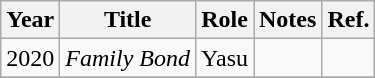<table class="wikitable">
<tr>
<th>Year</th>
<th>Title</th>
<th>Role</th>
<th>Notes</th>
<th>Ref.</th>
</tr>
<tr>
<td>2020</td>
<td><em>Family Bond</em></td>
<td>Yasu</td>
<td></td>
<td></td>
</tr>
<tr>
</tr>
</table>
